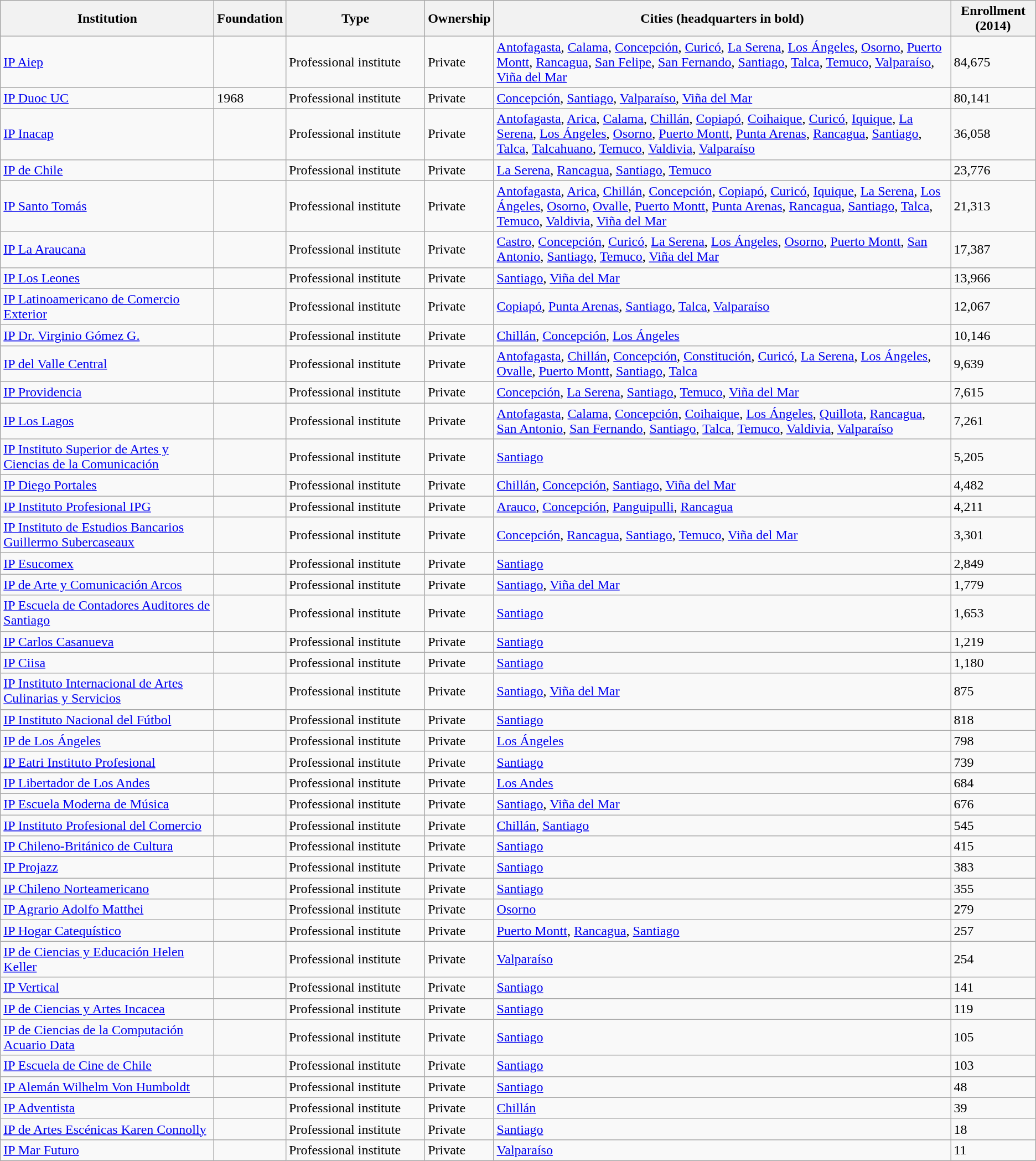<table class="sortable wikitable">
<tr>
<th width=250>Institution</th>
<th>Foundation</th>
<th width="160">Type</th>
<th>Ownership</th>
<th>Cities (headquarters in bold)</th>
<th>Enrollment (2014)</th>
</tr>
<tr>
<td><a href='#'>IP Aiep</a></td>
<td></td>
<td>Professional institute</td>
<td>Private</td>
<td><a href='#'>Antofagasta</a>, <a href='#'>Calama</a>, <a href='#'>Concepción</a>, <a href='#'>Curicó</a>, <a href='#'>La Serena</a>, <a href='#'>Los Ángeles</a>, <a href='#'>Osorno</a>, <a href='#'>Puerto Montt</a>, <a href='#'>Rancagua</a>, <a href='#'>San Felipe</a>, <a href='#'>San Fernando</a>, <a href='#'>Santiago</a>, <a href='#'>Talca</a>, <a href='#'>Temuco</a>, <a href='#'>Valparaíso</a>, <a href='#'>Viña del Mar</a></td>
<td>84,675</td>
</tr>
<tr>
<td><a href='#'>IP Duoc UC</a></td>
<td>1968</td>
<td>Professional institute</td>
<td>Private</td>
<td><a href='#'>Concepción</a>, <a href='#'>Santiago</a>, <a href='#'>Valparaíso</a>, <a href='#'>Viña del Mar</a></td>
<td>80,141</td>
</tr>
<tr>
<td><a href='#'>IP Inacap</a></td>
<td></td>
<td>Professional institute</td>
<td>Private</td>
<td><a href='#'>Antofagasta</a>, <a href='#'>Arica</a>, <a href='#'>Calama</a>, <a href='#'>Chillán</a>, <a href='#'>Copiapó</a>, <a href='#'>Coihaique</a>, <a href='#'>Curicó</a>, <a href='#'>Iquique</a>, <a href='#'>La Serena</a>, <a href='#'>Los Ángeles</a>, <a href='#'>Osorno</a>, <a href='#'>Puerto Montt</a>, <a href='#'>Punta Arenas</a>, <a href='#'>Rancagua</a>, <a href='#'>Santiago</a>, <a href='#'>Talca</a>, <a href='#'>Talcahuano</a>, <a href='#'>Temuco</a>, <a href='#'>Valdivia</a>, <a href='#'>Valparaíso</a></td>
<td>36,058</td>
</tr>
<tr>
<td><a href='#'>IP de Chile</a></td>
<td></td>
<td>Professional institute</td>
<td>Private</td>
<td><a href='#'>La Serena</a>, <a href='#'>Rancagua</a>, <a href='#'>Santiago</a>, <a href='#'>Temuco</a></td>
<td>23,776</td>
</tr>
<tr>
<td><a href='#'>IP Santo Tomás</a></td>
<td></td>
<td>Professional institute</td>
<td>Private</td>
<td><a href='#'>Antofagasta</a>, <a href='#'>Arica</a>, <a href='#'>Chillán</a>, <a href='#'>Concepción</a>, <a href='#'>Copiapó</a>, <a href='#'>Curicó</a>, <a href='#'>Iquique</a>, <a href='#'>La Serena</a>, <a href='#'>Los Ángeles</a>, <a href='#'>Osorno</a>, <a href='#'>Ovalle</a>, <a href='#'>Puerto Montt</a>, <a href='#'>Punta Arenas</a>, <a href='#'>Rancagua</a>, <a href='#'>Santiago</a>, <a href='#'>Talca</a>, <a href='#'>Temuco</a>, <a href='#'>Valdivia</a>, <a href='#'>Viña del Mar</a></td>
<td>21,313</td>
</tr>
<tr>
<td><a href='#'>IP La Araucana</a></td>
<td></td>
<td>Professional institute</td>
<td>Private</td>
<td><a href='#'>Castro</a>, <a href='#'>Concepción</a>, <a href='#'>Curicó</a>, <a href='#'>La Serena</a>, <a href='#'>Los Ángeles</a>, <a href='#'>Osorno</a>, <a href='#'>Puerto Montt</a>, <a href='#'>San Antonio</a>, <a href='#'>Santiago</a>, <a href='#'>Temuco</a>, <a href='#'>Viña del Mar</a></td>
<td>17,387</td>
</tr>
<tr>
<td><a href='#'>IP Los Leones</a></td>
<td></td>
<td>Professional institute</td>
<td>Private</td>
<td><a href='#'>Santiago</a>, <a href='#'>Viña del Mar</a></td>
<td>13,966</td>
</tr>
<tr>
<td><a href='#'>IP Latinoamericano de Comercio Exterior</a></td>
<td></td>
<td>Professional institute</td>
<td>Private</td>
<td><a href='#'>Copiapó</a>, <a href='#'>Punta Arenas</a>, <a href='#'>Santiago</a>, <a href='#'>Talca</a>, <a href='#'>Valparaíso</a></td>
<td>12,067</td>
</tr>
<tr>
<td><a href='#'>IP Dr. Virginio Gómez G.</a></td>
<td></td>
<td>Professional institute</td>
<td>Private</td>
<td><a href='#'>Chillán</a>, <a href='#'>Concepción</a>, <a href='#'>Los Ángeles</a></td>
<td>10,146</td>
</tr>
<tr>
<td><a href='#'>IP del Valle Central</a></td>
<td></td>
<td>Professional institute</td>
<td>Private</td>
<td><a href='#'>Antofagasta</a>, <a href='#'>Chillán</a>, <a href='#'>Concepción</a>, <a href='#'>Constitución</a>, <a href='#'>Curicó</a>, <a href='#'>La Serena</a>, <a href='#'>Los Ángeles</a>, <a href='#'>Ovalle</a>, <a href='#'>Puerto Montt</a>, <a href='#'>Santiago</a>, <a href='#'>Talca</a></td>
<td>9,639</td>
</tr>
<tr>
<td><a href='#'>IP Providencia</a></td>
<td></td>
<td>Professional institute</td>
<td>Private</td>
<td><a href='#'>Concepción</a>, <a href='#'>La Serena</a>, <a href='#'>Santiago</a>, <a href='#'>Temuco</a>, <a href='#'>Viña del Mar</a></td>
<td>7,615</td>
</tr>
<tr>
<td><a href='#'>IP Los Lagos</a></td>
<td></td>
<td>Professional institute</td>
<td>Private</td>
<td><a href='#'>Antofagasta</a>, <a href='#'>Calama</a>, <a href='#'>Concepción</a>, <a href='#'>Coihaique</a>, <a href='#'>Los Ángeles</a>, <a href='#'>Quillota</a>, <a href='#'>Rancagua</a>, <a href='#'>San Antonio</a>, <a href='#'>San Fernando</a>, <a href='#'>Santiago</a>, <a href='#'>Talca</a>, <a href='#'>Temuco</a>, <a href='#'>Valdivia</a>, <a href='#'>Valparaíso</a></td>
<td>7,261</td>
</tr>
<tr>
<td><a href='#'>IP Instituto Superior de Artes y Ciencias de la Comunicación</a></td>
<td></td>
<td>Professional institute</td>
<td>Private</td>
<td><a href='#'>Santiago</a></td>
<td>5,205</td>
</tr>
<tr>
<td><a href='#'>IP Diego Portales</a></td>
<td></td>
<td>Professional institute</td>
<td>Private</td>
<td><a href='#'>Chillán</a>, <a href='#'>Concepción</a>, <a href='#'>Santiago</a>, <a href='#'>Viña del Mar</a></td>
<td>4,482</td>
</tr>
<tr>
<td><a href='#'>IP Instituto Profesional IPG</a></td>
<td></td>
<td>Professional institute</td>
<td>Private</td>
<td><a href='#'>Arauco</a>, <a href='#'>Concepción</a>, <a href='#'>Panguipulli</a>, <a href='#'>Rancagua</a></td>
<td>4,211</td>
</tr>
<tr>
<td><a href='#'>IP Instituto de Estudios Bancarios Guillermo Subercaseaux</a></td>
<td></td>
<td>Professional institute</td>
<td>Private</td>
<td><a href='#'>Concepción</a>, <a href='#'>Rancagua</a>, <a href='#'>Santiago</a>, <a href='#'>Temuco</a>, <a href='#'>Viña del Mar</a></td>
<td>3,301</td>
</tr>
<tr>
<td><a href='#'>IP Esucomex</a></td>
<td></td>
<td>Professional institute</td>
<td>Private</td>
<td><a href='#'>Santiago</a></td>
<td>2,849</td>
</tr>
<tr>
<td><a href='#'>IP de Arte y Comunicación Arcos</a></td>
<td></td>
<td>Professional institute</td>
<td>Private</td>
<td><a href='#'>Santiago</a>, <a href='#'>Viña del Mar</a></td>
<td>1,779</td>
</tr>
<tr>
<td><a href='#'>IP Escuela de Contadores Auditores de Santiago</a></td>
<td></td>
<td>Professional institute</td>
<td>Private</td>
<td><a href='#'>Santiago</a></td>
<td>1,653</td>
</tr>
<tr>
<td><a href='#'>IP Carlos Casanueva</a></td>
<td></td>
<td>Professional institute</td>
<td>Private</td>
<td><a href='#'>Santiago</a></td>
<td>1,219</td>
</tr>
<tr>
<td><a href='#'>IP Ciisa</a></td>
<td></td>
<td>Professional institute</td>
<td>Private</td>
<td><a href='#'>Santiago</a></td>
<td>1,180</td>
</tr>
<tr>
<td><a href='#'>IP Instituto Internacional de Artes Culinarias y Servicios</a></td>
<td></td>
<td>Professional institute</td>
<td>Private</td>
<td><a href='#'>Santiago</a>, <a href='#'>Viña del Mar</a></td>
<td>875</td>
</tr>
<tr>
<td><a href='#'>IP Instituto Nacional del Fútbol</a></td>
<td></td>
<td>Professional institute</td>
<td>Private</td>
<td><a href='#'>Santiago</a></td>
<td>818</td>
</tr>
<tr>
<td><a href='#'>IP de Los Ángeles</a></td>
<td></td>
<td>Professional institute</td>
<td>Private</td>
<td><a href='#'>Los Ángeles</a></td>
<td>798</td>
</tr>
<tr>
<td><a href='#'>IP Eatri Instituto Profesional</a></td>
<td></td>
<td>Professional institute</td>
<td>Private</td>
<td><a href='#'>Santiago</a></td>
<td>739</td>
</tr>
<tr>
<td><a href='#'>IP Libertador de Los Andes</a></td>
<td></td>
<td>Professional institute</td>
<td>Private</td>
<td><a href='#'>Los Andes</a></td>
<td>684</td>
</tr>
<tr>
<td><a href='#'>IP Escuela Moderna de Música</a></td>
<td></td>
<td>Professional institute</td>
<td>Private</td>
<td><a href='#'>Santiago</a>, <a href='#'>Viña del Mar</a></td>
<td>676</td>
</tr>
<tr>
<td><a href='#'>IP Instituto Profesional del Comercio</a></td>
<td></td>
<td>Professional institute</td>
<td>Private</td>
<td><a href='#'>Chillán</a>, <a href='#'>Santiago</a></td>
<td>545</td>
</tr>
<tr>
<td><a href='#'>IP Chileno-Británico de Cultura</a></td>
<td></td>
<td>Professional institute</td>
<td>Private</td>
<td><a href='#'>Santiago</a></td>
<td>415</td>
</tr>
<tr>
<td><a href='#'>IP Projazz</a></td>
<td></td>
<td>Professional institute</td>
<td>Private</td>
<td><a href='#'>Santiago</a></td>
<td>383</td>
</tr>
<tr>
<td><a href='#'>IP Chileno Norteamericano</a></td>
<td></td>
<td>Professional institute</td>
<td>Private</td>
<td><a href='#'>Santiago</a></td>
<td>355</td>
</tr>
<tr>
<td><a href='#'>IP Agrario Adolfo Matthei</a></td>
<td></td>
<td>Professional institute</td>
<td>Private</td>
<td><a href='#'>Osorno</a></td>
<td>279</td>
</tr>
<tr>
<td><a href='#'>IP Hogar Catequístico</a></td>
<td></td>
<td>Professional institute</td>
<td>Private</td>
<td><a href='#'>Puerto Montt</a>, <a href='#'>Rancagua</a>, <a href='#'>Santiago</a></td>
<td>257</td>
</tr>
<tr>
<td><a href='#'>IP de Ciencias y Educación Helen Keller</a></td>
<td></td>
<td>Professional institute</td>
<td>Private</td>
<td><a href='#'>Valparaíso</a></td>
<td>254</td>
</tr>
<tr>
<td><a href='#'>IP Vertical</a></td>
<td></td>
<td>Professional institute</td>
<td>Private</td>
<td><a href='#'>Santiago</a></td>
<td>141</td>
</tr>
<tr>
<td><a href='#'>IP de Ciencias y Artes Incacea</a></td>
<td></td>
<td>Professional institute</td>
<td>Private</td>
<td><a href='#'>Santiago</a></td>
<td>119</td>
</tr>
<tr>
<td><a href='#'>IP de Ciencias de la Computación Acuario Data</a></td>
<td></td>
<td>Professional institute</td>
<td>Private</td>
<td><a href='#'>Santiago</a></td>
<td>105</td>
</tr>
<tr>
<td><a href='#'>IP Escuela de Cine de Chile</a></td>
<td></td>
<td>Professional institute</td>
<td>Private</td>
<td><a href='#'>Santiago</a></td>
<td>103</td>
</tr>
<tr>
<td><a href='#'>IP Alemán Wilhelm Von Humboldt</a></td>
<td></td>
<td>Professional institute</td>
<td>Private</td>
<td><a href='#'>Santiago</a></td>
<td>48</td>
</tr>
<tr>
<td><a href='#'>IP Adventista</a></td>
<td></td>
<td>Professional institute</td>
<td>Private</td>
<td><a href='#'>Chillán</a></td>
<td>39</td>
</tr>
<tr>
<td><a href='#'>IP de Artes Escénicas Karen Connolly</a></td>
<td></td>
<td>Professional institute</td>
<td>Private</td>
<td><a href='#'>Santiago</a></td>
<td>18</td>
</tr>
<tr>
<td><a href='#'>IP Mar Futuro</a></td>
<td></td>
<td>Professional institute</td>
<td>Private</td>
<td><a href='#'>Valparaíso</a></td>
<td>11</td>
</tr>
</table>
